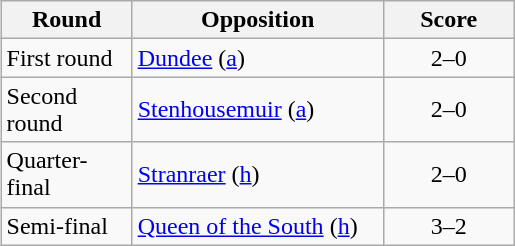<table class="wikitable" style="text-align:left;margin-left:1em;float:right">
<tr>
<th width=80>Round</th>
<th width=160>Opposition</th>
<th width=80>Score</th>
</tr>
<tr>
<td>First round</td>
<td><a href='#'>Dundee</a> (<a href='#'>a</a>)</td>
<td align=center>2–0</td>
</tr>
<tr>
<td>Second round</td>
<td><a href='#'>Stenhousemuir</a> (<a href='#'>a</a>)</td>
<td align=center>2–0</td>
</tr>
<tr>
<td>Quarter-final</td>
<td><a href='#'>Stranraer</a> (<a href='#'>h</a>)</td>
<td align=center>2–0</td>
</tr>
<tr>
<td>Semi-final</td>
<td><a href='#'>Queen of the South</a> (<a href='#'>h</a>)</td>
<td align=center>3–2</td>
</tr>
</table>
